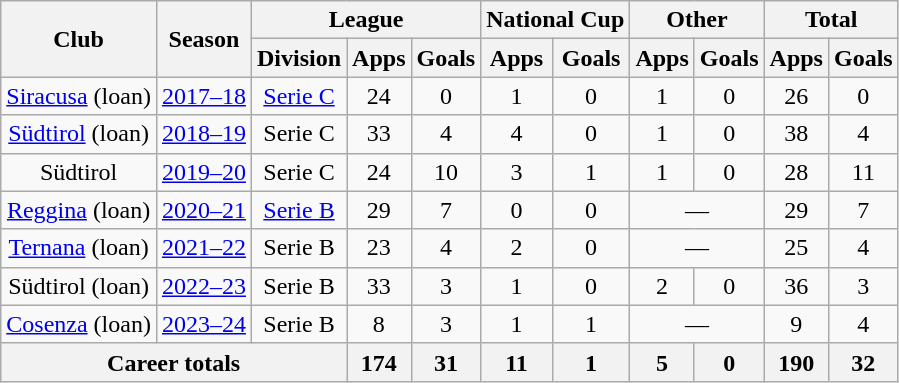<table class="wikitable" style="text-align:center">
<tr>
<th rowspan="2">Club</th>
<th rowspan="2">Season</th>
<th colspan="3">League</th>
<th colspan="2">National Cup</th>
<th colspan="2">Other</th>
<th colspan="2">Total</th>
</tr>
<tr>
<th>Division</th>
<th>Apps</th>
<th>Goals</th>
<th>Apps</th>
<th>Goals</th>
<th>Apps</th>
<th>Goals</th>
<th>Apps</th>
<th>Goals</th>
</tr>
<tr>
<td><a href='#'>Siracusa</a> (loan)</td>
<td><a href='#'>2017–18</a></td>
<td><a href='#'>Serie C</a></td>
<td>24</td>
<td>0</td>
<td>1</td>
<td>0</td>
<td>1</td>
<td>0</td>
<td>26</td>
<td>0</td>
</tr>
<tr>
<td><a href='#'>Südtirol</a> (loan)</td>
<td><a href='#'>2018–19</a></td>
<td>Serie C</td>
<td>33</td>
<td>4</td>
<td>4</td>
<td>0</td>
<td>1</td>
<td>0</td>
<td>38</td>
<td>4</td>
</tr>
<tr>
<td>Südtirol</td>
<td><a href='#'>2019–20</a></td>
<td>Serie C</td>
<td>24</td>
<td>10</td>
<td>3</td>
<td>1</td>
<td>1</td>
<td>0</td>
<td>28</td>
<td>11</td>
</tr>
<tr>
<td><a href='#'>Reggina</a> (loan)</td>
<td><a href='#'>2020–21</a></td>
<td><a href='#'>Serie B</a></td>
<td>29</td>
<td>7</td>
<td>0</td>
<td>0</td>
<td colspan="2">—</td>
<td>29</td>
<td>7</td>
</tr>
<tr>
<td><a href='#'>Ternana</a> (loan)</td>
<td><a href='#'>2021–22</a></td>
<td>Serie B</td>
<td>23</td>
<td>4</td>
<td>2</td>
<td>0</td>
<td colspan="2">—</td>
<td>25</td>
<td>4</td>
</tr>
<tr>
<td>Südtirol (loan)</td>
<td><a href='#'>2022–23</a></td>
<td>Serie B</td>
<td>33</td>
<td>3</td>
<td>1</td>
<td>0</td>
<td>2</td>
<td>0</td>
<td>36</td>
<td>3</td>
</tr>
<tr>
<td><a href='#'>Cosenza</a> (loan)</td>
<td><a href='#'>2023–24</a></td>
<td>Serie B</td>
<td>8</td>
<td>3</td>
<td>1</td>
<td>1</td>
<td colspan="2">—</td>
<td>9</td>
<td>4</td>
</tr>
<tr>
<th colspan="3">Career totals</th>
<th>174</th>
<th>31</th>
<th>11</th>
<th>1</th>
<th>5</th>
<th>0</th>
<th>190</th>
<th>32</th>
</tr>
</table>
